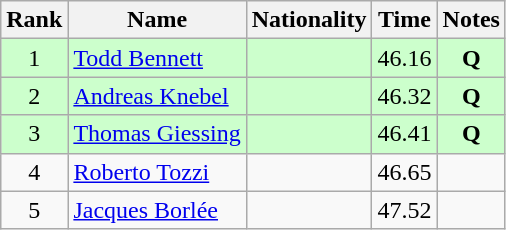<table class="wikitable sortable" style="text-align:center">
<tr>
<th>Rank</th>
<th>Name</th>
<th>Nationality</th>
<th>Time</th>
<th>Notes</th>
</tr>
<tr bgcolor=ccffcc>
<td>1</td>
<td align=left><a href='#'>Todd Bennett</a></td>
<td align=left></td>
<td>46.16</td>
<td><strong>Q</strong></td>
</tr>
<tr bgcolor=ccffcc>
<td>2</td>
<td align=left><a href='#'>Andreas Knebel</a></td>
<td align=left></td>
<td>46.32</td>
<td><strong>Q</strong></td>
</tr>
<tr bgcolor=ccffcc>
<td>3</td>
<td align=left><a href='#'>Thomas Giessing</a></td>
<td align=left></td>
<td>46.41</td>
<td><strong>Q</strong></td>
</tr>
<tr>
<td>4</td>
<td align=left><a href='#'>Roberto Tozzi</a></td>
<td align=left></td>
<td>46.65</td>
<td></td>
</tr>
<tr>
<td>5</td>
<td align=left><a href='#'>Jacques Borlée</a></td>
<td align=left></td>
<td>47.52</td>
<td></td>
</tr>
</table>
